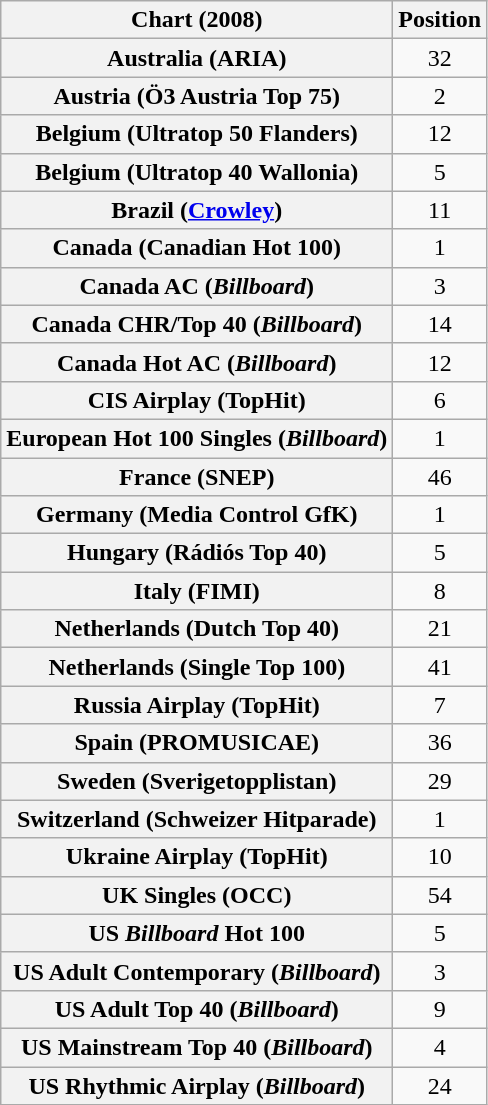<table class="wikitable sortable plainrowheaders" style="text-align:center;">
<tr>
<th scope="col">Chart (2008)</th>
<th scope="col">Position</th>
</tr>
<tr>
<th scope="row">Australia (ARIA)</th>
<td>32</td>
</tr>
<tr>
<th scope="row">Austria (Ö3 Austria Top 75)</th>
<td>2</td>
</tr>
<tr>
<th scope="row">Belgium (Ultratop 50 Flanders)</th>
<td>12</td>
</tr>
<tr>
<th scope="row">Belgium (Ultratop 40 Wallonia)</th>
<td>5</td>
</tr>
<tr>
<th scope="row">Brazil (<a href='#'>Crowley</a>)</th>
<td>11</td>
</tr>
<tr>
<th scope="row">Canada (Canadian Hot 100)</th>
<td>1</td>
</tr>
<tr>
<th scope="row">Canada AC (<em>Billboard</em>)</th>
<td>3</td>
</tr>
<tr>
<th scope="row">Canada CHR/Top 40 (<em>Billboard</em>)</th>
<td>14</td>
</tr>
<tr>
<th scope="row">Canada Hot AC (<em>Billboard</em>)</th>
<td>12</td>
</tr>
<tr>
<th scope="row">CIS Airplay (TopHit)</th>
<td>6</td>
</tr>
<tr>
<th scope="row">European Hot 100 Singles (<em>Billboard</em>)</th>
<td>1</td>
</tr>
<tr>
<th scope="row">France (SNEP)</th>
<td>46</td>
</tr>
<tr>
<th scope="row">Germany (Media Control GfK)</th>
<td>1</td>
</tr>
<tr>
<th scope="row">Hungary (Rádiós Top 40)</th>
<td>5</td>
</tr>
<tr>
<th scope="row">Italy (FIMI)</th>
<td>8</td>
</tr>
<tr>
<th scope="row">Netherlands (Dutch Top 40)</th>
<td>21</td>
</tr>
<tr>
<th scope="row">Netherlands (Single Top 100)</th>
<td>41</td>
</tr>
<tr>
<th scope="row">Russia Airplay (TopHit)</th>
<td>7</td>
</tr>
<tr>
<th scope="row">Spain (PROMUSICAE)</th>
<td>36</td>
</tr>
<tr>
<th scope="row">Sweden (Sverigetopplistan)</th>
<td>29</td>
</tr>
<tr>
<th scope="row">Switzerland (Schweizer Hitparade)</th>
<td>1</td>
</tr>
<tr>
<th scope="row">Ukraine Airplay (TopHit)</th>
<td>10</td>
</tr>
<tr>
<th scope="row">UK Singles (OCC)</th>
<td>54</td>
</tr>
<tr>
<th scope="row">US <em>Billboard</em> Hot 100</th>
<td>5</td>
</tr>
<tr>
<th scope="row">US Adult Contemporary (<em>Billboard</em>)</th>
<td>3</td>
</tr>
<tr>
<th scope="row">US Adult Top 40 (<em>Billboard</em>)</th>
<td>9</td>
</tr>
<tr>
<th scope="row">US Mainstream Top 40 (<em>Billboard</em>)</th>
<td>4</td>
</tr>
<tr>
<th scope="row">US Rhythmic Airplay (<em>Billboard</em>)</th>
<td>24</td>
</tr>
</table>
